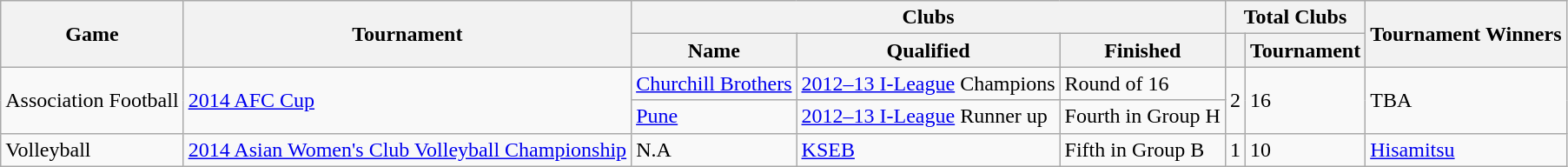<table class="wikitable">
<tr>
<th rowspan=2>Game</th>
<th rowspan=2>Tournament</th>
<th colspan=3>Clubs</th>
<th colspan=2>Total Clubs</th>
<th rowspan=2>Tournament Winners</th>
</tr>
<tr>
<th>Name</th>
<th>Qualified</th>
<th>Finished</th>
<th></th>
<th>Tournament</th>
</tr>
<tr>
<td rowspan=2> Association Football</td>
<td rowspan=2><a href='#'>2014 AFC Cup</a></td>
<td> <a href='#'>Churchill Brothers</a></td>
<td><a href='#'>2012–13 I-League</a> Champions</td>
<td>Round of 16</td>
<td rowspan=2>2</td>
<td rowspan=2>16</td>
<td rowspan=2>TBA</td>
</tr>
<tr>
<td> <a href='#'>Pune</a></td>
<td><a href='#'>2012–13 I-League</a> Runner up</td>
<td>Fourth in Group H</td>
</tr>
<tr>
<td> Volleyball</td>
<td><a href='#'>2014 Asian Women's Club Volleyball Championship</a></td>
<td>N.A</td>
<td> <a href='#'>KSEB</a></td>
<td>Fifth in Group B</td>
<td>1</td>
<td>10</td>
<td> <a href='#'>Hisamitsu</a></td>
</tr>
</table>
